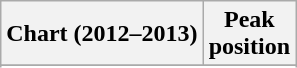<table class="wikitable sortable">
<tr>
<th align="left">Chart (2012–2013)</th>
<th align="center">Peak<br>position</th>
</tr>
<tr>
</tr>
<tr>
</tr>
<tr>
</tr>
<tr>
</tr>
<tr>
</tr>
</table>
